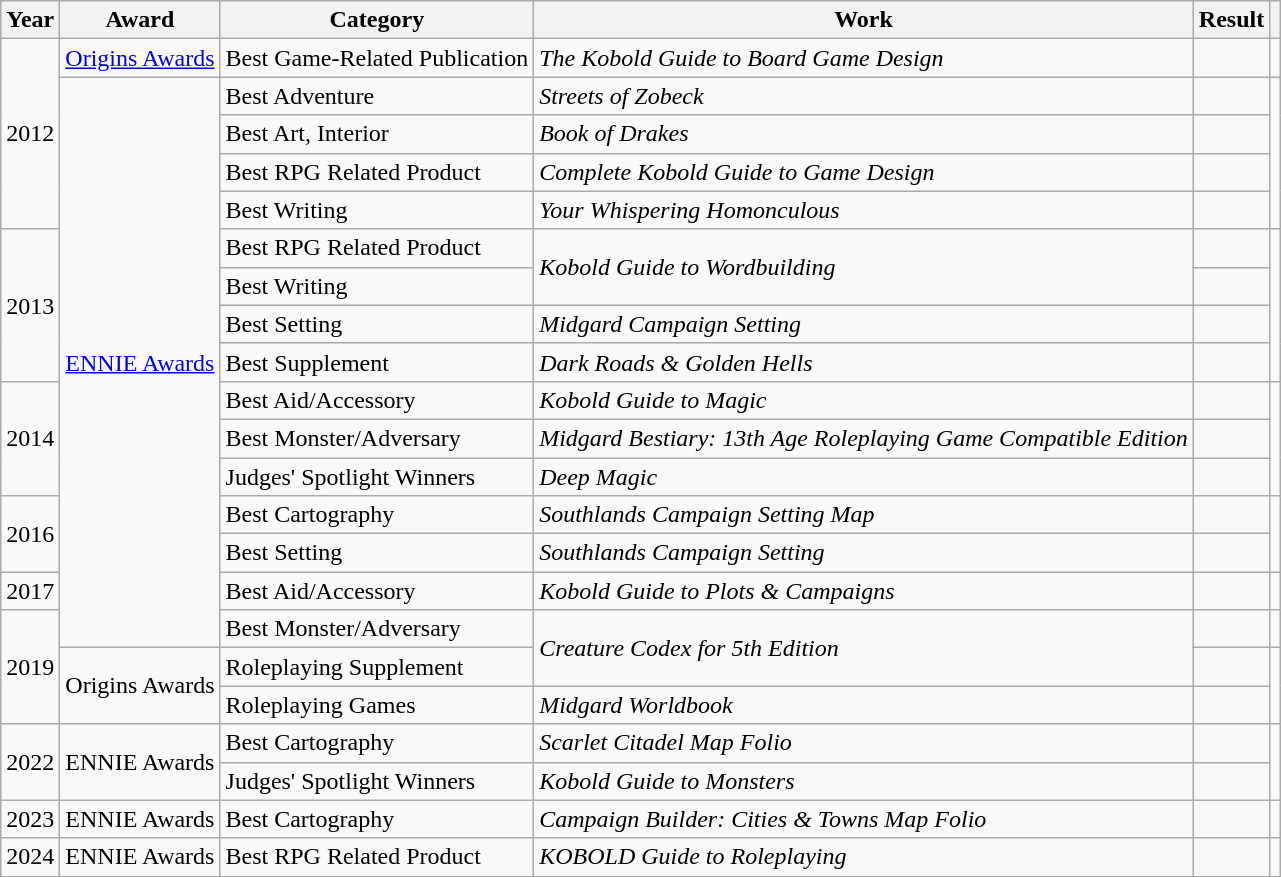<table class="wikitable sortable">
<tr>
<th>Year</th>
<th>Award</th>
<th>Category</th>
<th>Work</th>
<th>Result</th>
<th class="unsortable"></th>
</tr>
<tr>
<td rowspan="5">2012</td>
<td><a href='#'>Origins Awards</a></td>
<td>Best Game-Related Publication</td>
<td><em>The Kobold Guide to Board Game Design</em></td>
<td></td>
<td></td>
</tr>
<tr>
<td rowspan="15"><a href='#'>ENNIE Awards</a></td>
<td>Best Adventure</td>
<td><em>Streets of Zobeck</em></td>
<td></td>
<td rowspan="4"></td>
</tr>
<tr>
<td>Best Art, Interior</td>
<td><em>Book of Drakes</em></td>
<td></td>
</tr>
<tr>
<td>Best RPG Related Product</td>
<td><em>Complete Kobold Guide to Game Design</em></td>
<td></td>
</tr>
<tr>
<td>Best Writing</td>
<td><em>Your Whispering Homonculous</em></td>
<td></td>
</tr>
<tr>
<td rowspan="4">2013</td>
<td>Best RPG Related Product</td>
<td rowspan="2"><em>Kobold Guide to Wordbuilding</em></td>
<td></td>
<td rowspan="4"></td>
</tr>
<tr>
<td>Best Writing</td>
<td></td>
</tr>
<tr>
<td>Best Setting</td>
<td><em>Midgard Campaign Setting</em></td>
<td></td>
</tr>
<tr>
<td>Best Supplement</td>
<td><em>Dark Roads & Golden Hells</em></td>
<td></td>
</tr>
<tr>
<td rowspan="3">2014</td>
<td>Best Aid/Accessory</td>
<td><em>Kobold Guide to Magic</em></td>
<td></td>
<td rowspan="3"></td>
</tr>
<tr>
<td>Best Monster/Adversary</td>
<td><em>Midgard Bestiary: 13th Age Roleplaying Game Compatible Edition</em></td>
<td></td>
</tr>
<tr>
<td>Judges' Spotlight Winners</td>
<td><em>Deep Magic</em></td>
<td></td>
</tr>
<tr>
<td rowspan="2">2016</td>
<td>Best Cartography</td>
<td><em>Southlands Campaign Setting Map</em></td>
<td></td>
<td rowspan="2"></td>
</tr>
<tr>
<td>Best Setting</td>
<td><em>Southlands Campaign Setting</em></td>
<td></td>
</tr>
<tr>
<td>2017</td>
<td>Best Aid/Accessory</td>
<td><em>Kobold Guide to Plots & Campaigns</em></td>
<td></td>
<td></td>
</tr>
<tr>
<td rowspan="3">2019</td>
<td>Best Monster/Adversary</td>
<td rowspan="2"><em>Creature Codex for 5th Edition</em></td>
<td></td>
<td></td>
</tr>
<tr>
<td rowspan="2">Origins Awards</td>
<td>Roleplaying Supplement</td>
<td></td>
<td rowspan="2"></td>
</tr>
<tr>
<td>Roleplaying Games</td>
<td><em>Midgard Worldbook</em></td>
<td></td>
</tr>
<tr>
<td rowspan="2">2022</td>
<td rowspan="2">ENNIE Awards</td>
<td>Best Cartography</td>
<td><em>Scarlet Citadel Map Folio</em></td>
<td></td>
<td rowspan="2"></td>
</tr>
<tr>
<td>Judges' Spotlight Winners</td>
<td><em>Kobold Guide to Monsters</em></td>
<td></td>
</tr>
<tr>
<td>2023</td>
<td>ENNIE Awards</td>
<td>Best Cartography</td>
<td><em>Campaign Builder: Cities & Towns Map Folio</em></td>
<td></td>
<td></td>
</tr>
<tr>
<td>2024</td>
<td>ENNIE Awards</td>
<td>Best RPG Related Product</td>
<td><em>KOBOLD Guide to Roleplaying</em></td>
<td></td>
<td></td>
</tr>
</table>
